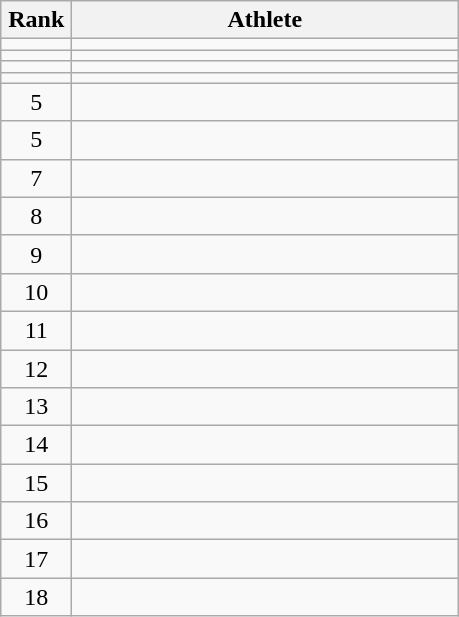<table class="wikitable" style="text-align: center;">
<tr>
<th width=40>Rank</th>
<th width=250>Athlete</th>
</tr>
<tr>
<td></td>
<td align="left"></td>
</tr>
<tr>
<td></td>
<td align="left"></td>
</tr>
<tr>
<td></td>
<td align="left"></td>
</tr>
<tr>
<td></td>
<td align="left"></td>
</tr>
<tr>
<td>5</td>
<td align="left"></td>
</tr>
<tr>
<td>5</td>
<td align="left"></td>
</tr>
<tr>
<td>7</td>
<td align="left"></td>
</tr>
<tr>
<td>8</td>
<td align="left"></td>
</tr>
<tr>
<td>9</td>
<td align="left"></td>
</tr>
<tr>
<td>10</td>
<td align="left"></td>
</tr>
<tr>
<td>11</td>
<td align="left"></td>
</tr>
<tr>
<td>12</td>
<td align="left"></td>
</tr>
<tr>
<td>13</td>
<td align="left"></td>
</tr>
<tr>
<td>14</td>
<td align="left"></td>
</tr>
<tr>
<td>15</td>
<td align="left"></td>
</tr>
<tr>
<td>16</td>
<td align="left"></td>
</tr>
<tr>
<td>17</td>
<td align="left"></td>
</tr>
<tr>
<td>18</td>
<td align="left"></td>
</tr>
</table>
